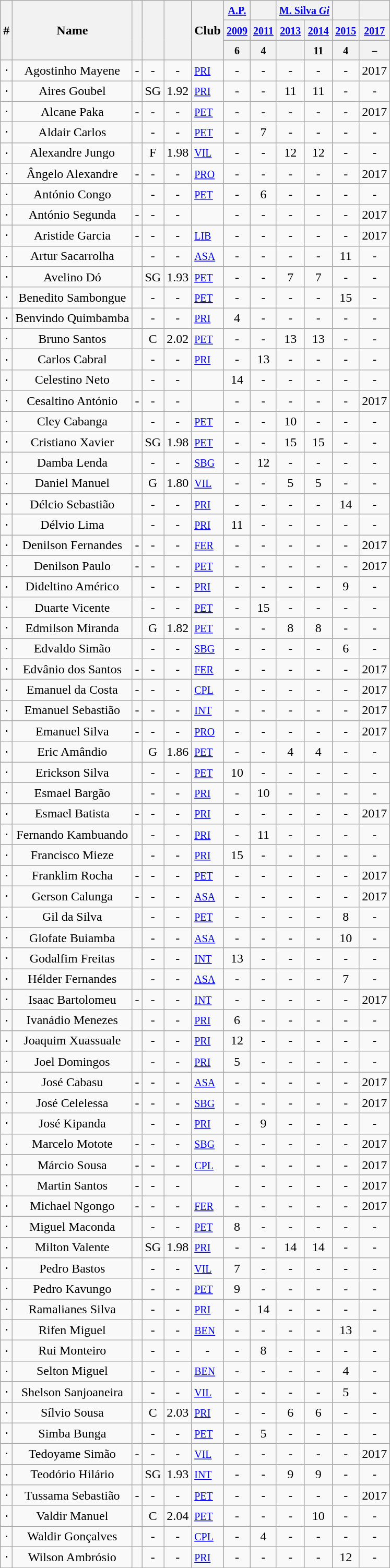<table class="wikitable plainrowheaders sortable" style="text-align:center">
<tr>
<th scope="col" rowspan="3">#</th>
<th scope="col" rowspan="3">Name</th>
<th scope="col" rowspan="3"></th>
<th scope="col" rowspan="3"></th>
<th scope="col" rowspan="3"></th>
<th scope="col" rowspan="3">Club</th>
<th colspan="1"><small><a href='#'>A.P.</a></small></th>
<th colspan="1"><small></small></th>
<th colspan="2"><small><a href='#'>M. Silva <em>Gi</em></a></small></th>
<th colspan="1"><small></small></th>
<th colspan="1"><small></small></th>
</tr>
<tr>
<th colspan="1"><small><a href='#'>2009</a></small></th>
<th colspan="1"><small><a href='#'>2011</a></small></th>
<th colspan="1"><small><a href='#'>2013</a></small></th>
<th colspan="1"><small><a href='#'>2014</a></small></th>
<th colspan="1"><small><a href='#'>2015</a></small></th>
<th colspan="1"><small><a href='#'>2017</a></small></th>
</tr>
<tr>
<th scope="col" rowspan="1"><small>6</small></th>
<th scope="col" rowspan="1"><small>4</small></th>
<th scope="col" rowspan="1"><small></small></th>
<th scope="col" rowspan="1"><small>11</small></th>
<th scope="col" rowspan="1"><small>4</small></th>
<th scope="col" rowspan="1"><small>–</small></th>
</tr>
<tr>
<td>⋅</td>
<td>Agostinho Mayene</td>
<td>-</td>
<td>-</td>
<td>-</td>
<td align=left><small> <a href='#'>PRI</a></small></td>
<td>-</td>
<td>-</td>
<td>-</td>
<td>-</td>
<td>-</td>
<td>2017</td>
</tr>
<tr>
<td>⋅</td>
<td>Aires Goubel</td>
<td></td>
<td data-sort-value="2">SG</td>
<td>1.92</td>
<td align=left><small> <a href='#'>PRI</a></small></td>
<td>-</td>
<td>-</td>
<td>11</td>
<td>11</td>
<td>-</td>
<td>-</td>
</tr>
<tr>
<td>⋅</td>
<td>Alcane Paka</td>
<td>-</td>
<td>-</td>
<td>-</td>
<td align=left><small> <a href='#'>PET</a></small></td>
<td>-</td>
<td>-</td>
<td>-</td>
<td>-</td>
<td>-</td>
<td>2017</td>
</tr>
<tr>
<td>⋅</td>
<td>Aldair Carlos</td>
<td></td>
<td>-</td>
<td>-</td>
<td align=left><small> <a href='#'>PET</a></small></td>
<td>-</td>
<td data-sort-value="07">7</td>
<td>-</td>
<td>-</td>
<td>-</td>
<td>-</td>
</tr>
<tr>
<td>⋅</td>
<td>Alexandre Jungo</td>
<td></td>
<td data-sort-value="3">F</td>
<td>1.98</td>
<td align=left><small> <a href='#'>VIL</a></small></td>
<td>-</td>
<td>-</td>
<td>12</td>
<td>12</td>
<td>-</td>
<td>-</td>
</tr>
<tr>
<td>⋅</td>
<td data-sort-value="Angelo">Ângelo Alexandre</td>
<td>-</td>
<td>-</td>
<td>-</td>
<td align=left><small> <a href='#'>PRO</a></small></td>
<td>-</td>
<td>-</td>
<td>-</td>
<td>-</td>
<td>-</td>
<td>2017</td>
</tr>
<tr>
<td>⋅</td>
<td>António Congo</td>
<td></td>
<td>-</td>
<td>-</td>
<td align=left><small> <a href='#'>PET</a></small></td>
<td>-</td>
<td data-sort-value="06">6</td>
<td>-</td>
<td>-</td>
<td>-</td>
<td>-</td>
</tr>
<tr>
<td>⋅</td>
<td>António Segunda</td>
<td>-</td>
<td>-</td>
<td>-</td>
<td align=left><small> </small></td>
<td>-</td>
<td>-</td>
<td>-</td>
<td>-</td>
<td>-</td>
<td>2017</td>
</tr>
<tr>
<td>⋅</td>
<td>Aristide Garcia</td>
<td>-</td>
<td>-</td>
<td>-</td>
<td align=left><small> <a href='#'>LIB</a></small></td>
<td>-</td>
<td>-</td>
<td>-</td>
<td>-</td>
<td>-</td>
<td>2017</td>
</tr>
<tr>
<td>⋅</td>
<td>Artur Sacarrolha</td>
<td></td>
<td>-</td>
<td>-</td>
<td align=left><small> <a href='#'>ASA</a></small></td>
<td>-</td>
<td>-</td>
<td>-</td>
<td>-</td>
<td>11</td>
<td>-</td>
</tr>
<tr>
<td>⋅</td>
<td>Avelino Dó</td>
<td></td>
<td data-sort-value="2">SG</td>
<td>1.93</td>
<td align=left><small> <a href='#'>PET</a></small></td>
<td>-</td>
<td>-</td>
<td data-sort-value="07">7</td>
<td data-sort-value="07">7</td>
<td>-</td>
<td>-</td>
</tr>
<tr>
<td>⋅</td>
<td>Benedito Sambongue</td>
<td></td>
<td>-</td>
<td>-</td>
<td align=left><small> <a href='#'>PET</a></small></td>
<td>-</td>
<td>-</td>
<td>-</td>
<td>-</td>
<td>15</td>
<td>-</td>
</tr>
<tr>
<td>⋅</td>
<td>Benvindo Quimbamba</td>
<td></td>
<td>-</td>
<td>-</td>
<td align=left><small> <a href='#'>PRI</a></small></td>
<td data-sort-value="04">4</td>
<td>-</td>
<td>-</td>
<td>-</td>
<td>-</td>
<td>-</td>
</tr>
<tr>
<td>⋅</td>
<td>Bruno Santos</td>
<td></td>
<td>C</td>
<td>2.02</td>
<td align=left><small> <a href='#'>PET</a></small></td>
<td>-</td>
<td>-</td>
<td>13</td>
<td>13</td>
<td>-</td>
<td>-</td>
</tr>
<tr>
<td>⋅</td>
<td>Carlos Cabral</td>
<td></td>
<td>-</td>
<td>-</td>
<td align=left><small> <a href='#'>PRI</a></small></td>
<td>-</td>
<td>13</td>
<td>-</td>
<td>-</td>
<td>-</td>
<td>-</td>
</tr>
<tr>
<td>⋅</td>
<td>Celestino Neto</td>
<td></td>
<td>-</td>
<td>-</td>
<td align=left><small> </small></td>
<td>14</td>
<td>-</td>
<td>-</td>
<td>-</td>
<td>-</td>
<td>-</td>
</tr>
<tr>
<td>⋅</td>
<td>Cesaltino António</td>
<td>-</td>
<td>-</td>
<td>-</td>
<td align=left><small> </small></td>
<td>-</td>
<td>-</td>
<td>-</td>
<td>-</td>
<td>-</td>
<td>2017</td>
</tr>
<tr>
<td>⋅</td>
<td>Cley Cabanga</td>
<td></td>
<td>-</td>
<td>-</td>
<td align=left><small> <a href='#'>PET</a></small></td>
<td>-</td>
<td>-</td>
<td>10</td>
<td>-</td>
<td>-</td>
<td>-</td>
</tr>
<tr>
<td>⋅</td>
<td>Cristiano Xavier</td>
<td></td>
<td data-sort-value="2">SG</td>
<td>1.98</td>
<td align=left><small> <a href='#'>PET</a></small></td>
<td>-</td>
<td>-</td>
<td>15</td>
<td>15</td>
<td>-</td>
<td>-</td>
</tr>
<tr>
<td>⋅</td>
<td>Damba Lenda</td>
<td></td>
<td>-</td>
<td>-</td>
<td align=left><small> <a href='#'>SBG</a></small></td>
<td>-</td>
<td>12</td>
<td>-</td>
<td>-</td>
<td>-</td>
<td>-</td>
</tr>
<tr>
<td>⋅</td>
<td>Daniel Manuel</td>
<td></td>
<td>G</td>
<td>1.80</td>
<td align=left><small> <a href='#'>VIL</a></small></td>
<td>-</td>
<td>-</td>
<td data-sort-value="05">5</td>
<td data-sort-value="05">5</td>
<td>-</td>
<td>-</td>
</tr>
<tr>
<td>⋅</td>
<td data-sort-value="Delcio">Délcio Sebastião</td>
<td></td>
<td>-</td>
<td>-</td>
<td align=left><small> <a href='#'>PRI</a></small></td>
<td>-</td>
<td>-</td>
<td>-</td>
<td>-</td>
<td>14</td>
<td>-</td>
</tr>
<tr>
<td>⋅</td>
<td data-sort-value="Delvio">Délvio Lima</td>
<td></td>
<td>-</td>
<td>-</td>
<td align=left><small> <a href='#'>PRI</a></small></td>
<td>11</td>
<td>-</td>
<td>-</td>
<td>-</td>
<td>-</td>
<td>-</td>
</tr>
<tr>
<td>⋅</td>
<td>Denilson Fernandes</td>
<td>-</td>
<td>-</td>
<td>-</td>
<td align=left><small> <a href='#'>FER</a></small></td>
<td>-</td>
<td>-</td>
<td>-</td>
<td>-</td>
<td>-</td>
<td>2017</td>
</tr>
<tr>
<td>⋅</td>
<td>Denilson Paulo</td>
<td>-</td>
<td>-</td>
<td>-</td>
<td align=left><small> <a href='#'>PET</a></small></td>
<td>-</td>
<td>-</td>
<td>-</td>
<td>-</td>
<td>-</td>
<td>2017</td>
</tr>
<tr>
<td>⋅</td>
<td>Dideltino Américo</td>
<td></td>
<td>-</td>
<td>-</td>
<td align=left><small> <a href='#'>PRI</a></small></td>
<td>-</td>
<td>-</td>
<td>-</td>
<td>-</td>
<td data-sort-value="09">9</td>
<td>-</td>
</tr>
<tr>
<td>⋅</td>
<td>Duarte Vicente</td>
<td></td>
<td>-</td>
<td>-</td>
<td align=left><small> <a href='#'>PET</a></small></td>
<td>-</td>
<td>15</td>
<td>-</td>
<td>-</td>
<td>-</td>
<td>-</td>
</tr>
<tr>
<td>⋅</td>
<td>Edmilson Miranda</td>
<td></td>
<td>G</td>
<td>1.82</td>
<td align=left><small> <a href='#'>PET</a></small></td>
<td>-</td>
<td>-</td>
<td data-sort-value="08">8</td>
<td data-sort-value="08">8</td>
<td>-</td>
<td>-</td>
</tr>
<tr>
<td>⋅</td>
<td>Edvaldo Simão</td>
<td></td>
<td>-</td>
<td>-</td>
<td align=left><small> <a href='#'>SBG</a></small></td>
<td>-</td>
<td>-</td>
<td>-</td>
<td>-</td>
<td data-sort-value="06">6</td>
<td>-</td>
</tr>
<tr>
<td>⋅</td>
<td data-sort-value="Edvanio">Edvânio dos Santos</td>
<td>-</td>
<td>-</td>
<td>-</td>
<td align=left><small> <a href='#'>FER</a></small></td>
<td>-</td>
<td>-</td>
<td>-</td>
<td>-</td>
<td>-</td>
<td>2017</td>
</tr>
<tr>
<td>⋅</td>
<td>Emanuel da Costa</td>
<td>-</td>
<td>-</td>
<td>-</td>
<td align=left><small> <a href='#'>CPL</a></small></td>
<td>-</td>
<td>-</td>
<td>-</td>
<td>-</td>
<td>-</td>
<td>2017</td>
</tr>
<tr>
<td>⋅</td>
<td>Emanuel Sebastião</td>
<td>-</td>
<td>-</td>
<td>-</td>
<td align=left><small> <a href='#'>INT</a></small></td>
<td>-</td>
<td>-</td>
<td>-</td>
<td>-</td>
<td>-</td>
<td>2017</td>
</tr>
<tr>
<td>⋅</td>
<td>Emanuel Silva</td>
<td>-</td>
<td>-</td>
<td>-</td>
<td align=left><small> <a href='#'>PRO</a></small></td>
<td>-</td>
<td>-</td>
<td>-</td>
<td>-</td>
<td>-</td>
<td>2017</td>
</tr>
<tr>
<td>⋅</td>
<td>Eric Amândio</td>
<td></td>
<td>G</td>
<td>1.86</td>
<td align=left><small> <a href='#'>PET</a></small></td>
<td>-</td>
<td>-</td>
<td data-sort-value="04">4</td>
<td data-sort-value="04">4</td>
<td>-</td>
<td>-</td>
</tr>
<tr>
<td>⋅</td>
<td>Erickson Silva</td>
<td></td>
<td>-</td>
<td>-</td>
<td align=left><small> <a href='#'>PET</a></small></td>
<td>10</td>
<td>-</td>
<td>-</td>
<td>-</td>
<td>-</td>
<td>-</td>
</tr>
<tr>
<td>⋅</td>
<td>Esmael Bargão</td>
<td></td>
<td>-</td>
<td>-</td>
<td align=left><small> <a href='#'>PRI</a></small></td>
<td>-</td>
<td>10</td>
<td>-</td>
<td>-</td>
<td>-</td>
<td>-</td>
</tr>
<tr>
<td>⋅</td>
<td>Esmael Batista</td>
<td>-</td>
<td>-</td>
<td>-</td>
<td align=left><small> <a href='#'>PRI</a></small></td>
<td>-</td>
<td>-</td>
<td>-</td>
<td>-</td>
<td>-</td>
<td>2017</td>
</tr>
<tr>
<td>⋅</td>
<td>Fernando Kambuando</td>
<td></td>
<td>-</td>
<td>-</td>
<td align=left><small> <a href='#'>PRI</a></small></td>
<td>-</td>
<td>11</td>
<td>-</td>
<td>-</td>
<td>-</td>
<td>-</td>
</tr>
<tr>
<td>⋅</td>
<td>Francisco Mieze</td>
<td></td>
<td>-</td>
<td>-</td>
<td align=left><small> <a href='#'>PRI</a></small></td>
<td>15</td>
<td>-</td>
<td>-</td>
<td>-</td>
<td>-</td>
<td>-</td>
</tr>
<tr>
<td>⋅</td>
<td>Franklim Rocha</td>
<td>-</td>
<td>-</td>
<td>-</td>
<td align=left><small> <a href='#'>PET</a></small></td>
<td>-</td>
<td>-</td>
<td>-</td>
<td>-</td>
<td>-</td>
<td>2017</td>
</tr>
<tr>
<td>⋅</td>
<td>Gerson Calunga</td>
<td>-</td>
<td>-</td>
<td>-</td>
<td align=left><small> <a href='#'>ASA</a></small></td>
<td>-</td>
<td>-</td>
<td>-</td>
<td>-</td>
<td>-</td>
<td>2017</td>
</tr>
<tr>
<td>⋅</td>
<td>Gil da Silva</td>
<td></td>
<td>-</td>
<td>-</td>
<td align=left><small> <a href='#'>PET</a></small></td>
<td>-</td>
<td>-</td>
<td>-</td>
<td>-</td>
<td data-sort-value="08">8</td>
<td>-</td>
</tr>
<tr>
<td>⋅</td>
<td>Glofate Buiamba</td>
<td></td>
<td>-</td>
<td>-</td>
<td align=left><small> <a href='#'>ASA</a></small></td>
<td>-</td>
<td>-</td>
<td>-</td>
<td>-</td>
<td>10</td>
<td>-</td>
</tr>
<tr>
<td>⋅</td>
<td>Godalfim Freitas</td>
<td></td>
<td>-</td>
<td>-</td>
<td align=left><small> <a href='#'>INT</a></small></td>
<td>13</td>
<td>-</td>
<td>-</td>
<td>-</td>
<td>-</td>
<td>-</td>
</tr>
<tr>
<td>⋅</td>
<td>Hélder Fernandes</td>
<td></td>
<td>-</td>
<td>-</td>
<td align=left><small> <a href='#'>ASA</a></small></td>
<td>-</td>
<td>-</td>
<td>-</td>
<td>-</td>
<td data-sort-value="07">7</td>
<td>-</td>
</tr>
<tr>
<td>⋅</td>
<td>Isaac Bartolomeu</td>
<td>-</td>
<td>-</td>
<td>-</td>
<td align=left><small> <a href='#'>INT</a></small></td>
<td>-</td>
<td>-</td>
<td>-</td>
<td>-</td>
<td>-</td>
<td>2017</td>
</tr>
<tr>
<td>⋅</td>
<td>Ivanádio Menezes</td>
<td></td>
<td>-</td>
<td>-</td>
<td align=left><small> <a href='#'>PRI</a></small></td>
<td data-sort-value="06">6</td>
<td>-</td>
<td>-</td>
<td>-</td>
<td>-</td>
<td>-</td>
</tr>
<tr>
<td>⋅</td>
<td>Joaquim Xuassuale</td>
<td></td>
<td>-</td>
<td>-</td>
<td align=left><small> <a href='#'>PRI</a></small></td>
<td>12</td>
<td>-</td>
<td>-</td>
<td>-</td>
<td>-</td>
<td>-</td>
</tr>
<tr>
<td>⋅</td>
<td>Joel Domingos</td>
<td></td>
<td>-</td>
<td>-</td>
<td align=left><small> <a href='#'>PRI</a></small></td>
<td data-sort-value="05">5</td>
<td>-</td>
<td>-</td>
<td>-</td>
<td>-</td>
<td>-</td>
</tr>
<tr>
<td>⋅</td>
<td>José Cabasu</td>
<td>-</td>
<td>-</td>
<td>-</td>
<td align=left><small> <a href='#'>ASA</a></small></td>
<td>-</td>
<td>-</td>
<td>-</td>
<td>-</td>
<td>-</td>
<td>2017</td>
</tr>
<tr>
<td>⋅</td>
<td>José Celelessa</td>
<td>-</td>
<td>-</td>
<td>-</td>
<td align=left><small> <a href='#'>SBG</a></small></td>
<td>-</td>
<td>-</td>
<td>-</td>
<td>-</td>
<td>-</td>
<td>2017</td>
</tr>
<tr>
<td>⋅</td>
<td>José Kipanda</td>
<td></td>
<td>-</td>
<td>-</td>
<td align=left><small> <a href='#'>PRI</a></small></td>
<td>-</td>
<td data-sort-value="09">9</td>
<td>-</td>
<td>-</td>
<td>-</td>
<td>-</td>
</tr>
<tr>
<td>⋅</td>
<td>Marcelo Motote</td>
<td>-</td>
<td>-</td>
<td>-</td>
<td align=left><small> <a href='#'>SBG</a></small></td>
<td>-</td>
<td>-</td>
<td>-</td>
<td>-</td>
<td>-</td>
<td>2017</td>
</tr>
<tr>
<td>⋅</td>
<td data-sort-value="Marcio">Márcio Sousa</td>
<td>-</td>
<td>-</td>
<td>-</td>
<td align=left><small> <a href='#'>CPL</a></small></td>
<td>-</td>
<td>-</td>
<td>-</td>
<td>-</td>
<td>-</td>
<td>2017</td>
</tr>
<tr>
<td>⋅</td>
<td>Martin Santos</td>
<td>-</td>
<td>-</td>
<td>-</td>
<td align=left><small> </small></td>
<td>-</td>
<td>-</td>
<td>-</td>
<td>-</td>
<td>-</td>
<td>2017</td>
</tr>
<tr>
<td>⋅</td>
<td>Michael Ngongo</td>
<td>-</td>
<td>-</td>
<td>-</td>
<td align=left><small> <a href='#'>FER</a></small></td>
<td>-</td>
<td>-</td>
<td>-</td>
<td>-</td>
<td>-</td>
<td>2017</td>
</tr>
<tr>
<td>⋅</td>
<td>Miguel Maconda</td>
<td></td>
<td>-</td>
<td>-</td>
<td align=left><small> <a href='#'>PET</a></small></td>
<td data-sort-value="08">8</td>
<td>-</td>
<td>-</td>
<td>-</td>
<td>-</td>
<td>-</td>
</tr>
<tr>
<td>⋅</td>
<td>Milton Valente</td>
<td></td>
<td data-sort-value="2">SG</td>
<td>1.98</td>
<td align=left><small> <a href='#'>PRI</a></small></td>
<td>-</td>
<td>-</td>
<td>14</td>
<td>14</td>
<td>-</td>
<td>-</td>
</tr>
<tr>
<td>⋅</td>
<td>Pedro Bastos</td>
<td></td>
<td>-</td>
<td>-</td>
<td align=left><small> <a href='#'>VIL</a></small></td>
<td data-sort-value="07">7</td>
<td>-</td>
<td>-</td>
<td>-</td>
<td>-</td>
<td>-</td>
</tr>
<tr>
<td>⋅</td>
<td>Pedro Kavungo</td>
<td></td>
<td>-</td>
<td>-</td>
<td align=left><small> <a href='#'>PET</a></small></td>
<td data-sort-value="09">9</td>
<td>-</td>
<td>-</td>
<td>-</td>
<td>-</td>
<td>-</td>
</tr>
<tr>
<td>⋅</td>
<td>Ramalianes Silva</td>
<td></td>
<td>-</td>
<td>-</td>
<td align=left><small> <a href='#'>PRI</a></small></td>
<td>-</td>
<td>14</td>
<td>-</td>
<td>-</td>
<td>-</td>
<td>-</td>
</tr>
<tr>
<td>⋅</td>
<td>Rifen Miguel</td>
<td></td>
<td>-</td>
<td>-</td>
<td align=left><small> <a href='#'>BEN</a></small></td>
<td>-</td>
<td>-</td>
<td>-</td>
<td>-</td>
<td>13</td>
<td>-</td>
</tr>
<tr>
<td>⋅</td>
<td>Rui Monteiro</td>
<td></td>
<td>-</td>
<td>-</td>
<td>-</td>
<td>-</td>
<td data-sort-value="08">8</td>
<td>-</td>
<td>-</td>
<td>-</td>
<td>-</td>
</tr>
<tr>
<td>⋅</td>
<td>Selton Miguel</td>
<td></td>
<td>-</td>
<td>-</td>
<td align=left><small> <a href='#'>BEN</a></small></td>
<td>-</td>
<td>-</td>
<td>-</td>
<td>-</td>
<td data-sort-value="04">4</td>
<td>-</td>
</tr>
<tr>
<td>⋅</td>
<td>Shelson Sanjoaneira</td>
<td></td>
<td>-</td>
<td>-</td>
<td align=left><small> <a href='#'>VIL</a></small></td>
<td>-</td>
<td>-</td>
<td>-</td>
<td>-</td>
<td data-sort-value="05">5</td>
<td>-</td>
</tr>
<tr>
<td>⋅</td>
<td data-sort-value="Silvio">Sílvio Sousa</td>
<td></td>
<td>C</td>
<td>2.03</td>
<td align=left><small> <a href='#'>PRI</a></small></td>
<td>-</td>
<td>-</td>
<td data-sort-value="06">6</td>
<td data-sort-value="06">6</td>
<td>-</td>
<td>-</td>
</tr>
<tr>
<td>⋅</td>
<td>Simba Bunga</td>
<td></td>
<td>-</td>
<td>-</td>
<td align=left><small> <a href='#'>PET</a></small></td>
<td>-</td>
<td data-sort-value="05">5</td>
<td>-</td>
<td>-</td>
<td>-</td>
<td>-</td>
</tr>
<tr>
<td>⋅</td>
<td>Tedoyame Simão</td>
<td>-</td>
<td>-</td>
<td>-</td>
<td align=left><small> <a href='#'>VIL</a></small></td>
<td>-</td>
<td>-</td>
<td>-</td>
<td>-</td>
<td>-</td>
<td>2017</td>
</tr>
<tr>
<td>⋅</td>
<td>Teodório Hilário</td>
<td></td>
<td data-sort-value="2">SG</td>
<td>1.93</td>
<td align=left><small> <a href='#'>INT</a></small></td>
<td>-</td>
<td>-</td>
<td data-sort-value="09">9</td>
<td data-sort-value="09">9</td>
<td>-</td>
<td>-</td>
</tr>
<tr>
<td>⋅</td>
<td>Tussama Sebastião</td>
<td>-</td>
<td>-</td>
<td>-</td>
<td align=left><small> <a href='#'>PET</a></small></td>
<td>-</td>
<td>-</td>
<td>-</td>
<td>-</td>
<td>-</td>
<td>2017</td>
</tr>
<tr>
<td>⋅</td>
<td>Valdir Manuel</td>
<td></td>
<td>C</td>
<td>2.04</td>
<td align=left><small> <a href='#'>PET</a></small></td>
<td>-</td>
<td>-</td>
<td>-</td>
<td>10</td>
<td>-</td>
<td>-</td>
</tr>
<tr>
<td>⋅</td>
<td>Waldir Gonçalves</td>
<td></td>
<td>-</td>
<td>-</td>
<td align=left><small> <a href='#'>CPL</a></small></td>
<td>-</td>
<td data-sort-value="04">4</td>
<td>-</td>
<td>-</td>
<td>-</td>
<td>-</td>
</tr>
<tr>
<td>⋅</td>
<td>Wilson Ambrósio</td>
<td></td>
<td>-</td>
<td>-</td>
<td align=left><small> <a href='#'>PRI</a></small></td>
<td>-</td>
<td>-</td>
<td>-</td>
<td>-</td>
<td>12</td>
<td>-</td>
</tr>
</table>
